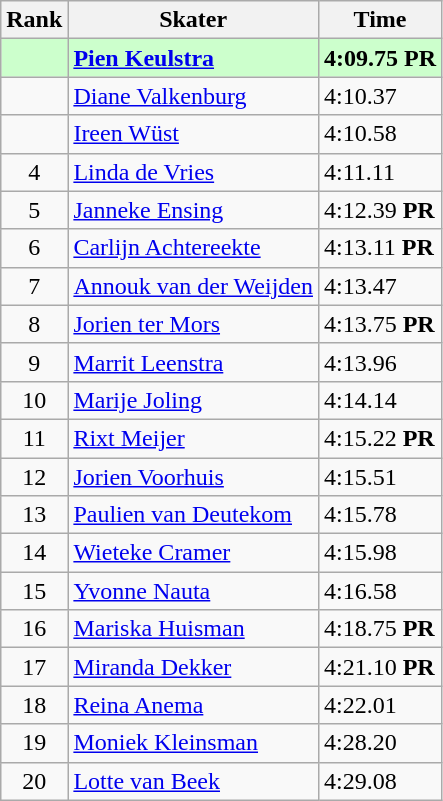<table class="wikitable">
<tr>
<th>Rank</th>
<th>Skater</th>
<th>Time</th>
</tr>
<tr bgcolor=ccffcc>
<td align="center"></td>
<td><strong><a href='#'>Pien Keulstra</a></strong></td>
<td><strong>4:09.75 PR</strong></td>
</tr>
<tr>
<td align="center"></td>
<td><a href='#'>Diane Valkenburg</a></td>
<td>4:10.37</td>
</tr>
<tr>
<td align="center"></td>
<td><a href='#'>Ireen Wüst</a></td>
<td>4:10.58</td>
</tr>
<tr>
<td align="center">4</td>
<td><a href='#'>Linda de Vries</a></td>
<td>4:11.11</td>
</tr>
<tr>
<td align="center">5</td>
<td><a href='#'>Janneke Ensing</a></td>
<td>4:12.39 <strong>PR</strong></td>
</tr>
<tr>
<td align="center">6</td>
<td><a href='#'>Carlijn Achtereekte</a></td>
<td>4:13.11 <strong>PR</strong></td>
</tr>
<tr>
<td align="center">7</td>
<td><a href='#'>Annouk van der Weijden</a></td>
<td>4:13.47</td>
</tr>
<tr>
<td align="center">8</td>
<td><a href='#'>Jorien ter Mors</a></td>
<td>4:13.75 <strong>PR</strong></td>
</tr>
<tr>
<td align="center">9</td>
<td><a href='#'>Marrit Leenstra</a></td>
<td>4:13.96</td>
</tr>
<tr>
<td align="center">10</td>
<td><a href='#'>Marije Joling</a></td>
<td>4:14.14</td>
</tr>
<tr>
<td align="center">11</td>
<td><a href='#'>Rixt Meijer</a></td>
<td>4:15.22 <strong>PR</strong></td>
</tr>
<tr>
<td align="center">12</td>
<td><a href='#'>Jorien Voorhuis</a></td>
<td>4:15.51</td>
</tr>
<tr>
<td align="center">13</td>
<td><a href='#'>Paulien van Deutekom</a></td>
<td>4:15.78</td>
</tr>
<tr>
<td align="center">14</td>
<td><a href='#'>Wieteke Cramer</a></td>
<td>4:15.98</td>
</tr>
<tr>
<td align="center">15</td>
<td><a href='#'>Yvonne Nauta</a></td>
<td>4:16.58</td>
</tr>
<tr>
<td align="center">16</td>
<td><a href='#'>Mariska Huisman</a></td>
<td>4:18.75 <strong>PR</strong></td>
</tr>
<tr>
<td align="center">17</td>
<td><a href='#'>Miranda Dekker</a></td>
<td>4:21.10 <strong>PR</strong></td>
</tr>
<tr>
<td align="center">18</td>
<td><a href='#'>Reina Anema</a></td>
<td>4:22.01</td>
</tr>
<tr>
<td align="center">19</td>
<td><a href='#'>Moniek Kleinsman</a></td>
<td>4:28.20</td>
</tr>
<tr>
<td align="center">20</td>
<td><a href='#'>Lotte van Beek</a></td>
<td>4:29.08</td>
</tr>
</table>
